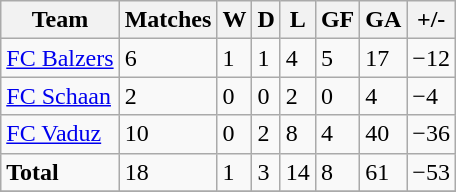<table class="wikitable">
<tr>
<th>Team</th>
<th>Matches</th>
<th>W</th>
<th>D</th>
<th>L</th>
<th>GF</th>
<th>GA</th>
<th>+/-</th>
</tr>
<tr>
<td><a href='#'>FC Balzers</a></td>
<td>6</td>
<td>1</td>
<td>1</td>
<td>4</td>
<td>5</td>
<td>17</td>
<td>−12</td>
</tr>
<tr>
<td><a href='#'>FC Schaan</a></td>
<td>2</td>
<td>0</td>
<td>0</td>
<td>2</td>
<td>0</td>
<td>4</td>
<td>−4</td>
</tr>
<tr>
<td><a href='#'>FC Vaduz</a></td>
<td>10</td>
<td>0</td>
<td>2</td>
<td>8</td>
<td>4</td>
<td>40</td>
<td>−36</td>
</tr>
<tr>
<td><strong>Total</strong></td>
<td>18</td>
<td>1</td>
<td>3</td>
<td>14</td>
<td>8</td>
<td>61</td>
<td>−53</td>
</tr>
<tr>
</tr>
</table>
